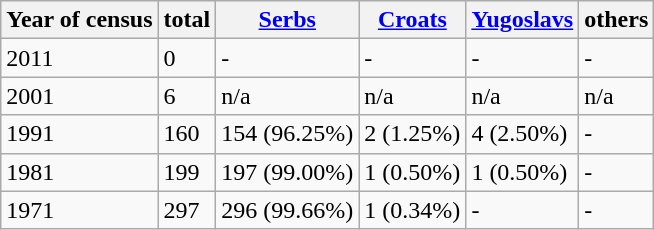<table class="wikitable">
<tr>
<th>Year of census</th>
<th>total</th>
<th><a href='#'>Serbs</a></th>
<th><a href='#'>Croats</a></th>
<th><a href='#'>Yugoslavs</a></th>
<th>others</th>
</tr>
<tr>
<td>2011</td>
<td>0</td>
<td>-</td>
<td>-</td>
<td>-</td>
<td>-</td>
</tr>
<tr>
<td>2001</td>
<td>6</td>
<td>n/a</td>
<td>n/a</td>
<td>n/a</td>
<td>n/a</td>
</tr>
<tr>
<td>1991</td>
<td>160</td>
<td>154 (96.25%)</td>
<td>2 (1.25%)</td>
<td>4 (2.50%)</td>
<td>-</td>
</tr>
<tr>
<td>1981</td>
<td>199</td>
<td>197 (99.00%)</td>
<td>1 (0.50%)</td>
<td>1 (0.50%)</td>
<td>-</td>
</tr>
<tr>
<td>1971</td>
<td>297</td>
<td>296 (99.66%)</td>
<td>1 (0.34%)</td>
<td>-</td>
<td>-</td>
</tr>
</table>
